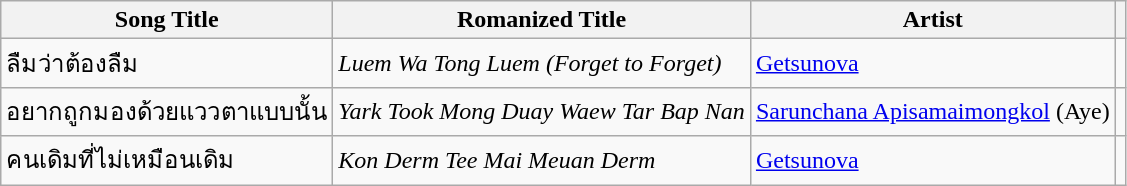<table class="wikitable">
<tr>
<th>Song Title</th>
<th>Romanized Title</th>
<th>Artist</th>
<th></th>
</tr>
<tr>
<td>ลืมว่าต้องลืม</td>
<td><em>Luem Wa Tong Luem (Forget to Forget)</em></td>
<td><a href='#'>Getsunova</a></td>
<td style="text-align: center;"></td>
</tr>
<tr>
<td>อยากถูกมองด้วยแววตาแบบนั้น</td>
<td><em>Yark Took Mong Duay Waew Tar Bap Nan</em></td>
<td><a href='#'>Sarunchana Apisamaimongkol</a> (Aye)</td>
<td style="text-align: center;"></td>
</tr>
<tr>
<td>คนเดิมที่ไม่เหมือนเดิม</td>
<td><em>Kon Derm Tee Mai Meuan Derm</em></td>
<td><a href='#'>Getsunova</a></td>
<td style="text-align: center;"></td>
</tr>
</table>
